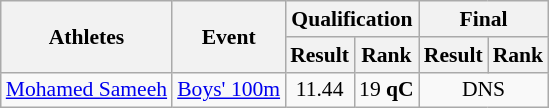<table class="wikitable" border="1" style="font-size:90%">
<tr>
<th rowspan=2>Athletes</th>
<th rowspan=2>Event</th>
<th colspan=2>Qualification</th>
<th colspan=2>Final</th>
</tr>
<tr>
<th>Result</th>
<th>Rank</th>
<th>Result</th>
<th>Rank</th>
</tr>
<tr>
<td><a href='#'>Mohamed Sameeh</a></td>
<td><a href='#'>Boys' 100m</a></td>
<td align=center>11.44</td>
<td align=center>19 <strong>qC</strong></td>
<td align=center colspan="2">DNS</td>
</tr>
</table>
